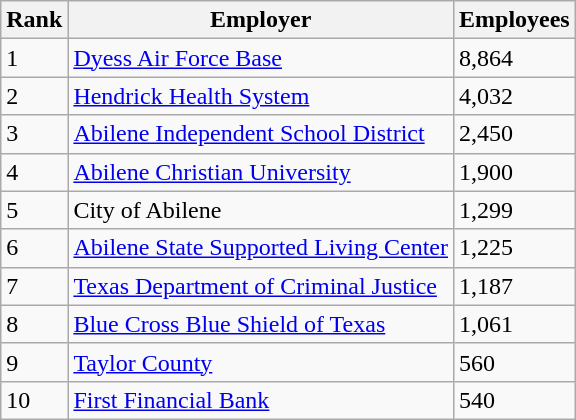<table class="wikitable">
<tr>
<th>Rank</th>
<th>Employer</th>
<th>Employees</th>
</tr>
<tr>
<td>1</td>
<td><a href='#'>Dyess Air Force Base</a></td>
<td>8,864</td>
</tr>
<tr>
<td>2</td>
<td><a href='#'>Hendrick Health System</a></td>
<td>4,032</td>
</tr>
<tr>
<td>3</td>
<td><a href='#'>Abilene Independent School District</a></td>
<td>2,450</td>
</tr>
<tr>
<td>4</td>
<td><a href='#'>Abilene Christian University</a></td>
<td>1,900</td>
</tr>
<tr>
<td>5</td>
<td>City of Abilene</td>
<td>1,299</td>
</tr>
<tr>
<td>6</td>
<td><a href='#'>Abilene State Supported Living Center</a></td>
<td>1,225</td>
</tr>
<tr>
<td>7</td>
<td><a href='#'>Texas Department of Criminal Justice</a></td>
<td>1,187</td>
</tr>
<tr>
<td>8</td>
<td><a href='#'>Blue Cross Blue Shield of Texas</a></td>
<td>1,061</td>
</tr>
<tr>
<td>9</td>
<td><a href='#'>Taylor County</a></td>
<td>560</td>
</tr>
<tr>
<td>10</td>
<td><a href='#'>First Financial Bank</a></td>
<td>540</td>
</tr>
</table>
